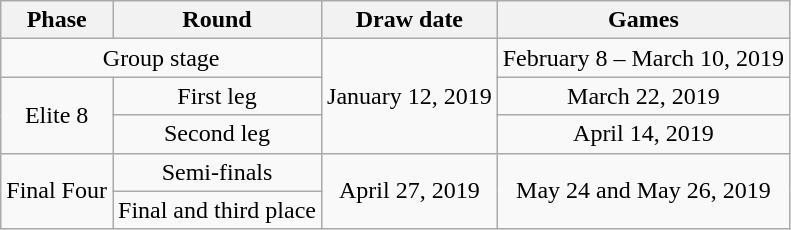<table class="wikitable" style="text-align:center">
<tr>
<th>Phase</th>
<th>Round</th>
<th>Draw date</th>
<th>Games</th>
</tr>
<tr>
<td colspan="2">Group stage</td>
<td rowspan="3">January 12, 2019</td>
<td>February 8 – March 10, 2019</td>
</tr>
<tr>
<td rowspan="2">Elite 8</td>
<td>First leg</td>
<td>March 22, 2019</td>
</tr>
<tr>
<td>Second leg</td>
<td>April 14, 2019</td>
</tr>
<tr>
<td rowspan="2">Final Four</td>
<td>Semi-finals</td>
<td rowspan="2">April 27, 2019</td>
<td rowspan="2">May 24 and May 26, 2019</td>
</tr>
<tr>
<td>Final and third place</td>
</tr>
</table>
